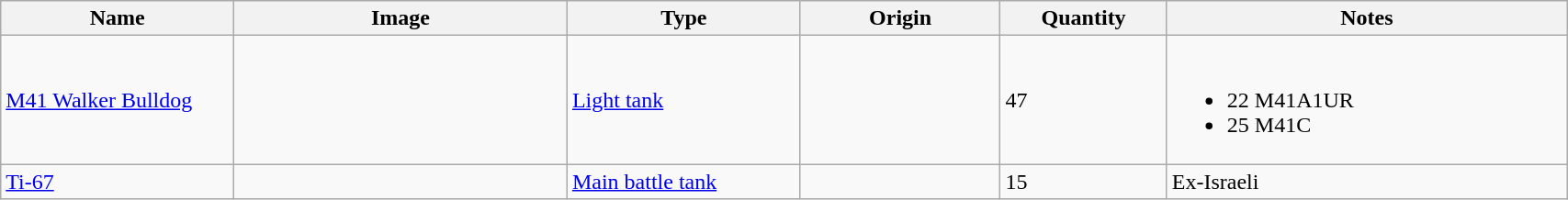<table class="wikitable" style="width:90%;">
<tr>
<th width=14%>Name</th>
<th width=20%>Image</th>
<th width=14%>Type</th>
<th width=12%>Origin</th>
<th width=10%>Quantity</th>
<th width=24%>Notes</th>
</tr>
<tr>
<td><a href='#'>M41 Walker Bulldog</a></td>
<td></td>
<td><a href='#'>Light tank</a></td>
<td></td>
<td>47</td>
<td><br><ul><li>22 M41A1UR</li><li>25 M41C</li></ul></td>
</tr>
<tr>
<td><a href='#'>Ti-67</a></td>
<td></td>
<td><a href='#'>Main battle tank</a></td>
<td><br></td>
<td>15</td>
<td>Ex-Israeli</td>
</tr>
</table>
